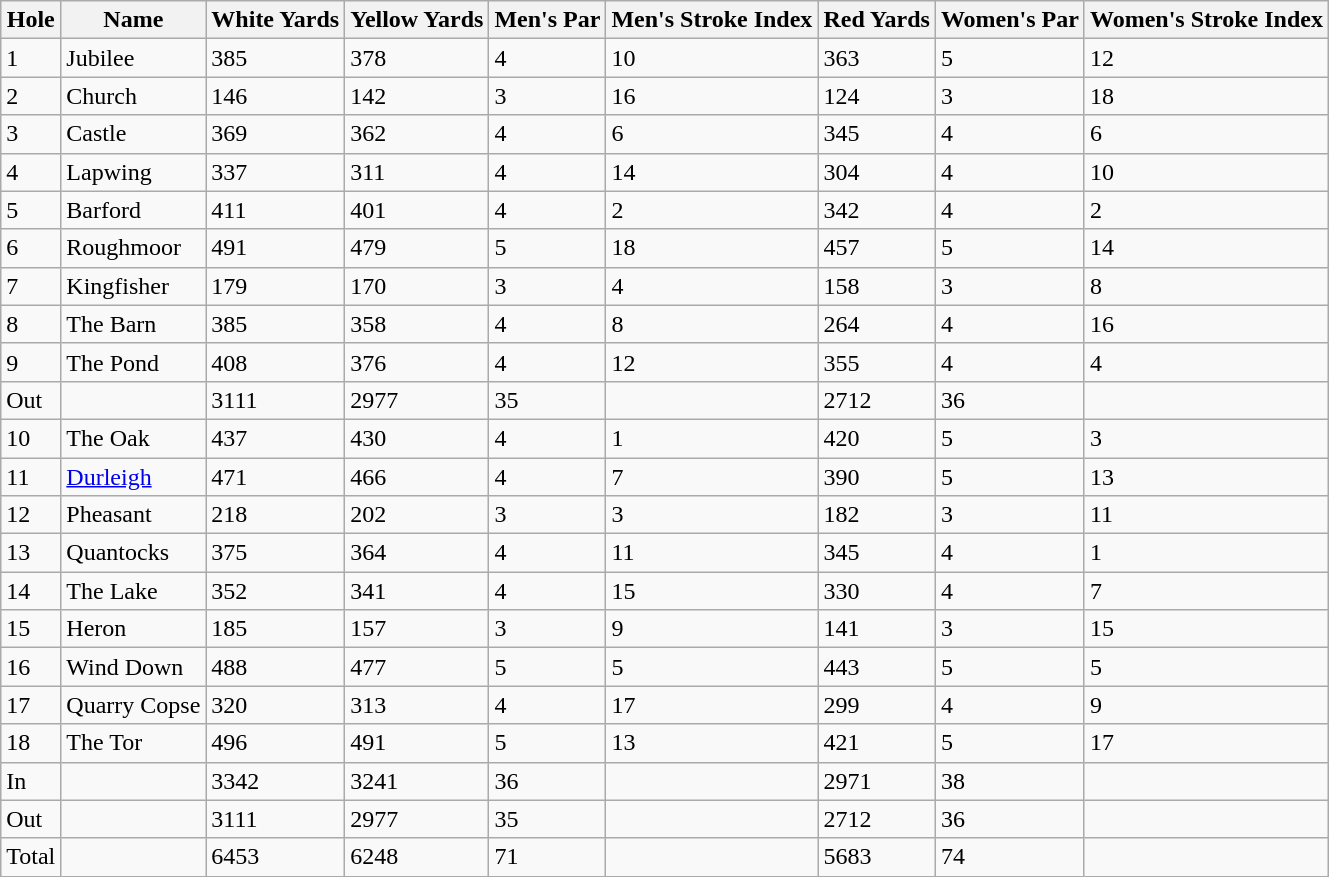<table class="wikitable" border="1">
<tr>
<th>Hole</th>
<th>Name</th>
<th>White Yards</th>
<th>Yellow Yards</th>
<th>Men's Par</th>
<th>Men's Stroke Index</th>
<th>Red Yards</th>
<th>Women's Par</th>
<th>Women's Stroke Index</th>
</tr>
<tr>
<td>1</td>
<td>Jubilee</td>
<td>385</td>
<td>378</td>
<td>4</td>
<td>10</td>
<td>363</td>
<td>5</td>
<td>12</td>
</tr>
<tr>
<td>2</td>
<td>Church</td>
<td>146</td>
<td>142</td>
<td>3</td>
<td>16</td>
<td>124</td>
<td>3</td>
<td>18</td>
</tr>
<tr>
<td>3</td>
<td>Castle</td>
<td>369</td>
<td>362</td>
<td>4</td>
<td>6</td>
<td>345</td>
<td>4</td>
<td>6</td>
</tr>
<tr>
<td>4</td>
<td>Lapwing</td>
<td>337</td>
<td>311</td>
<td>4</td>
<td>14</td>
<td>304</td>
<td>4</td>
<td>10</td>
</tr>
<tr>
<td>5</td>
<td>Barford</td>
<td>411</td>
<td>401</td>
<td>4</td>
<td>2</td>
<td>342</td>
<td>4</td>
<td>2</td>
</tr>
<tr>
<td>6</td>
<td>Roughmoor</td>
<td>491</td>
<td>479</td>
<td>5</td>
<td>18</td>
<td>457</td>
<td>5</td>
<td>14</td>
</tr>
<tr>
<td>7</td>
<td>Kingfisher</td>
<td>179</td>
<td>170</td>
<td>3</td>
<td>4</td>
<td>158</td>
<td>3</td>
<td>8</td>
</tr>
<tr>
<td>8</td>
<td>The Barn</td>
<td>385</td>
<td>358</td>
<td>4</td>
<td>8</td>
<td>264</td>
<td>4</td>
<td>16</td>
</tr>
<tr>
<td>9</td>
<td>The Pond</td>
<td>408</td>
<td>376</td>
<td>4</td>
<td>12</td>
<td>355</td>
<td>4</td>
<td>4</td>
</tr>
<tr>
<td>Out</td>
<td></td>
<td>3111</td>
<td>2977</td>
<td>35</td>
<td></td>
<td>2712</td>
<td>36</td>
<td></td>
</tr>
<tr>
<td>10</td>
<td>The Oak</td>
<td>437</td>
<td>430</td>
<td>4</td>
<td>1</td>
<td>420</td>
<td>5</td>
<td>3</td>
</tr>
<tr>
<td>11</td>
<td><a href='#'>Durleigh</a></td>
<td>471</td>
<td>466</td>
<td>4</td>
<td>7</td>
<td>390</td>
<td>5</td>
<td>13</td>
</tr>
<tr>
<td>12</td>
<td>Pheasant</td>
<td>218</td>
<td>202</td>
<td>3</td>
<td>3</td>
<td>182</td>
<td>3</td>
<td>11</td>
</tr>
<tr>
<td>13</td>
<td>Quantocks</td>
<td>375</td>
<td>364</td>
<td>4</td>
<td>11</td>
<td>345</td>
<td>4</td>
<td>1</td>
</tr>
<tr>
<td>14</td>
<td>The Lake</td>
<td>352</td>
<td>341</td>
<td>4</td>
<td>15</td>
<td>330</td>
<td>4</td>
<td>7</td>
</tr>
<tr>
<td>15</td>
<td>Heron</td>
<td>185</td>
<td>157</td>
<td>3</td>
<td>9</td>
<td>141</td>
<td>3</td>
<td>15</td>
</tr>
<tr>
<td>16</td>
<td>Wind Down</td>
<td>488</td>
<td>477</td>
<td>5</td>
<td>5</td>
<td>443</td>
<td>5</td>
<td>5</td>
</tr>
<tr>
<td>17</td>
<td>Quarry Copse</td>
<td>320</td>
<td>313</td>
<td>4</td>
<td>17</td>
<td>299</td>
<td>4</td>
<td>9</td>
</tr>
<tr>
<td>18</td>
<td>The Tor</td>
<td>496</td>
<td>491</td>
<td>5</td>
<td>13</td>
<td>421</td>
<td>5</td>
<td>17</td>
</tr>
<tr>
<td>In</td>
<td></td>
<td>3342</td>
<td>3241</td>
<td>36</td>
<td></td>
<td>2971</td>
<td>38</td>
<td></td>
</tr>
<tr>
<td>Out</td>
<td></td>
<td>3111</td>
<td>2977</td>
<td>35</td>
<td></td>
<td>2712</td>
<td>36</td>
<td></td>
</tr>
<tr>
<td>Total</td>
<td></td>
<td>6453</td>
<td>6248</td>
<td>71</td>
<td></td>
<td>5683</td>
<td>74</td>
<td></td>
</tr>
</table>
